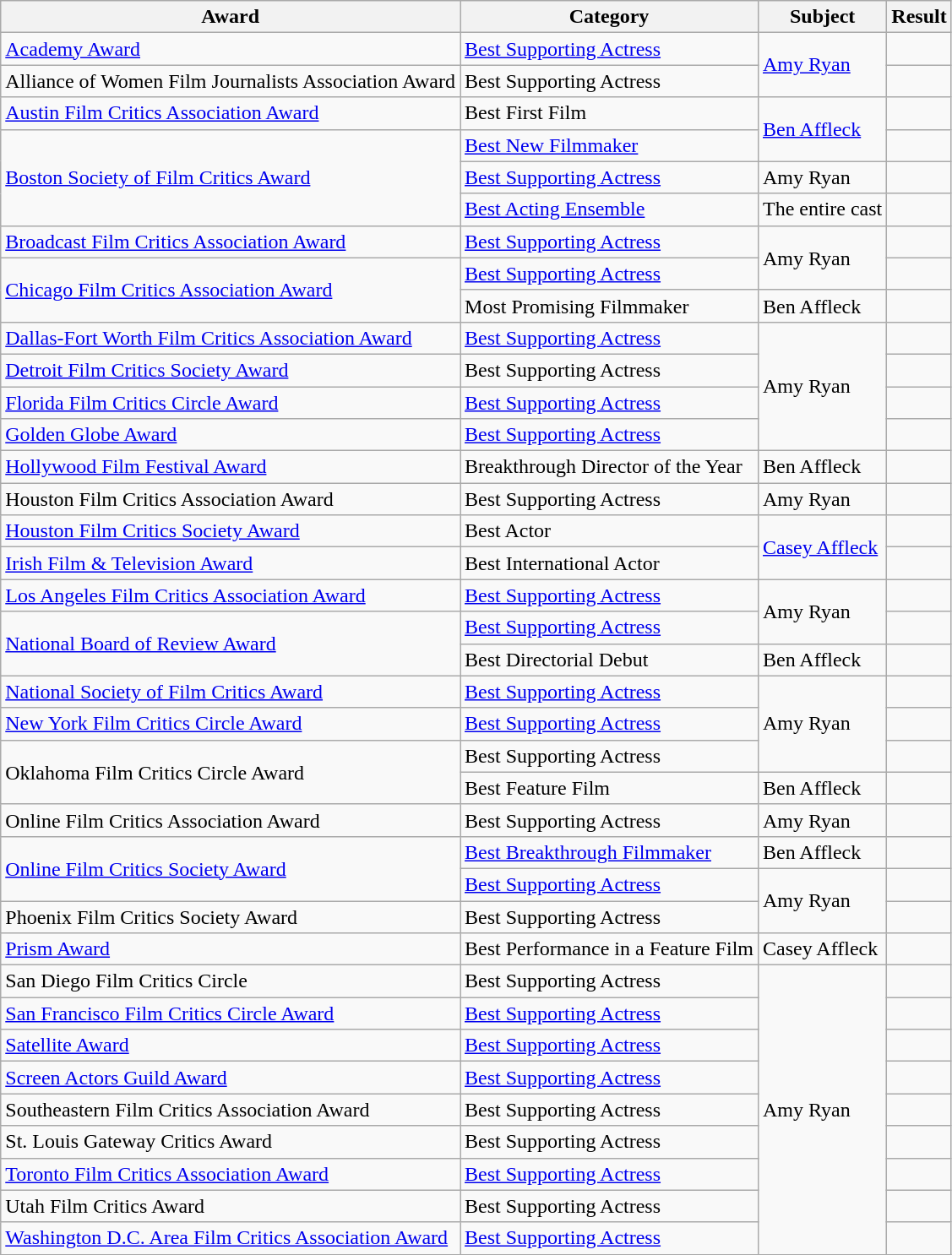<table class="wikitable">
<tr>
<th>Award</th>
<th>Category</th>
<th>Subject</th>
<th>Result</th>
</tr>
<tr>
<td><a href='#'>Academy Award</a></td>
<td><a href='#'>Best Supporting Actress</a></td>
<td rowspan=2><a href='#'>Amy Ryan</a></td>
<td></td>
</tr>
<tr>
<td>Alliance of Women Film Journalists Association Award</td>
<td>Best Supporting Actress</td>
<td></td>
</tr>
<tr>
<td><a href='#'>Austin Film Critics Association Award</a></td>
<td>Best First Film</td>
<td rowspan=2><a href='#'>Ben Affleck</a></td>
<td></td>
</tr>
<tr>
<td rowspan=3><a href='#'>Boston Society of Film Critics Award</a></td>
<td><a href='#'>Best New Filmmaker</a></td>
<td></td>
</tr>
<tr>
<td><a href='#'>Best Supporting Actress</a></td>
<td>Amy Ryan</td>
<td></td>
</tr>
<tr>
<td><a href='#'>Best Acting Ensemble</a></td>
<td>The entire cast</td>
<td></td>
</tr>
<tr>
<td><a href='#'>Broadcast Film Critics Association Award</a></td>
<td><a href='#'>Best Supporting Actress</a></td>
<td rowspan=2>Amy Ryan</td>
<td></td>
</tr>
<tr>
<td rowspan=2><a href='#'>Chicago Film Critics Association Award</a></td>
<td><a href='#'>Best Supporting Actress</a></td>
<td></td>
</tr>
<tr>
<td>Most Promising Filmmaker</td>
<td>Ben Affleck</td>
<td></td>
</tr>
<tr>
<td><a href='#'>Dallas-Fort Worth Film Critics Association Award</a></td>
<td><a href='#'>Best Supporting Actress</a></td>
<td rowspan=4>Amy Ryan</td>
<td></td>
</tr>
<tr>
<td><a href='#'>Detroit Film Critics Society Award</a></td>
<td>Best Supporting Actress</td>
<td></td>
</tr>
<tr>
<td><a href='#'>Florida Film Critics Circle Award</a></td>
<td><a href='#'>Best Supporting Actress</a></td>
<td></td>
</tr>
<tr>
<td><a href='#'>Golden Globe Award</a></td>
<td><a href='#'>Best Supporting Actress</a></td>
<td></td>
</tr>
<tr>
<td><a href='#'>Hollywood Film Festival Award</a></td>
<td>Breakthrough Director of the Year</td>
<td>Ben Affleck</td>
<td></td>
</tr>
<tr>
<td>Houston Film Critics Association Award</td>
<td>Best Supporting Actress</td>
<td>Amy Ryan</td>
<td></td>
</tr>
<tr>
<td><a href='#'>Houston Film Critics Society Award</a></td>
<td>Best Actor</td>
<td rowspan=2><a href='#'>Casey Affleck</a></td>
<td></td>
</tr>
<tr>
<td><a href='#'>Irish Film & Television Award</a></td>
<td>Best International Actor</td>
<td></td>
</tr>
<tr>
<td><a href='#'>Los Angeles Film Critics Association Award</a></td>
<td><a href='#'>Best Supporting Actress</a></td>
<td rowspan=2>Amy Ryan</td>
<td></td>
</tr>
<tr>
<td rowspan=2><a href='#'>National Board of Review Award</a></td>
<td><a href='#'>Best Supporting Actress</a></td>
<td></td>
</tr>
<tr>
<td>Best Directorial Debut</td>
<td>Ben Affleck</td>
<td></td>
</tr>
<tr>
<td><a href='#'>National Society of Film Critics Award</a></td>
<td><a href='#'>Best Supporting Actress</a></td>
<td rowspan=3>Amy Ryan</td>
<td></td>
</tr>
<tr>
<td><a href='#'>New York Film Critics Circle Award</a></td>
<td><a href='#'>Best Supporting Actress</a></td>
<td></td>
</tr>
<tr>
<td rowspan=2>Oklahoma Film Critics Circle Award</td>
<td>Best Supporting Actress</td>
<td></td>
</tr>
<tr>
<td>Best Feature Film</td>
<td>Ben Affleck</td>
<td></td>
</tr>
<tr>
<td>Online Film Critics Association Award</td>
<td>Best Supporting Actress</td>
<td>Amy Ryan</td>
<td></td>
</tr>
<tr>
<td rowspan=2><a href='#'>Online Film Critics Society Award</a></td>
<td><a href='#'>Best Breakthrough Filmmaker</a></td>
<td>Ben Affleck</td>
<td></td>
</tr>
<tr>
<td><a href='#'>Best Supporting Actress</a></td>
<td rowspan=2>Amy Ryan</td>
<td></td>
</tr>
<tr>
<td>Phoenix Film Critics Society Award</td>
<td>Best Supporting Actress</td>
<td></td>
</tr>
<tr>
<td><a href='#'>Prism Award</a></td>
<td>Best Performance in a Feature Film</td>
<td>Casey Affleck</td>
<td></td>
</tr>
<tr>
<td>San Diego Film Critics Circle</td>
<td>Best Supporting Actress</td>
<td rowspan=9>Amy Ryan</td>
<td></td>
</tr>
<tr>
<td><a href='#'>San Francisco Film Critics Circle Award</a></td>
<td><a href='#'>Best Supporting Actress</a></td>
<td></td>
</tr>
<tr>
<td><a href='#'>Satellite Award</a></td>
<td><a href='#'>Best Supporting Actress</a></td>
<td></td>
</tr>
<tr>
<td><a href='#'>Screen Actors Guild Award</a></td>
<td><a href='#'>Best Supporting Actress</a></td>
<td></td>
</tr>
<tr>
<td>Southeastern Film Critics Association Award</td>
<td>Best Supporting Actress</td>
<td></td>
</tr>
<tr>
<td>St. Louis Gateway Critics Award</td>
<td>Best Supporting Actress</td>
<td></td>
</tr>
<tr>
<td><a href='#'>Toronto Film Critics Association Award</a></td>
<td><a href='#'>Best Supporting Actress</a></td>
<td></td>
</tr>
<tr>
<td>Utah Film Critics Award</td>
<td>Best Supporting Actress</td>
<td></td>
</tr>
<tr>
<td><a href='#'>Washington D.C. Area Film Critics Association Award</a></td>
<td><a href='#'>Best Supporting Actress</a></td>
<td></td>
</tr>
<tr>
</tr>
</table>
